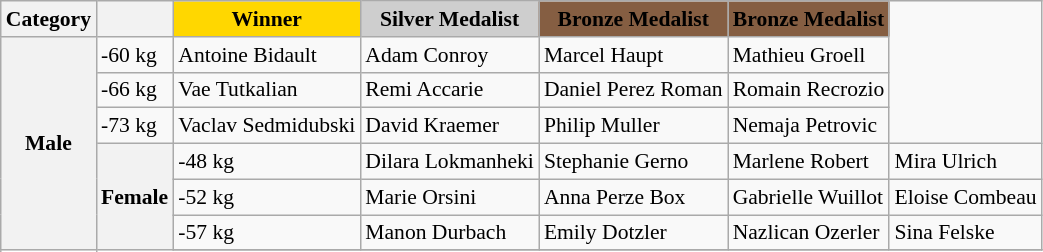<table class=wikitable style="font-size:90%;">
<tr>
<th>Category</th>
<th></th>
<th style="background:#FFD700;">Winner</th>
<th style="background:#CECECE;">Silver Medalist</th>
<th style="background:#855E42;">Bronze Medalist</th>
<th style="background:#855E42;">Bronze Medalist</th>
</tr>
<tr>
<th rowspan="7"><strong>Male</strong></th>
<td>-60 kg</td>
<td>Antoine Bidault<br></td>
<td>Adam Conroy<br></td>
<td>Marcel Haupt<br></td>
<td>Mathieu Groell<br></td>
</tr>
<tr>
<td>-66 kg</td>
<td>Vae Tutkalian<br></td>
<td>Remi Accarie<br></td>
<td>Daniel Perez Roman<br></td>
<td>Romain Recrozio<br></td>
</tr>
<tr>
<td>-73 kg</td>
<td>Vaclav Sedmidubski<br></td>
<td>David Kraemer<br></td>
<td>Philip Muller<br></td>
<td>Nemaja Petrovic<br></td>
</tr>
<tr>
<th rowspan="7"><strong>Female</strong></th>
<td>-48 kg</td>
<td>Dilara Lokmanheki<br></td>
<td>Stephanie Gerno<br></td>
<td>Marlene Robert<br></td>
<td>Mira Ulrich<br></td>
</tr>
<tr>
<td>-52 kg</td>
<td>Marie Orsini<br></td>
<td>Anna Perze Box<br></td>
<td>Gabrielle Wuillot<br></td>
<td>Eloise Combeau<br></td>
</tr>
<tr>
<td>-57 kg</td>
<td>Manon Durbach<br></td>
<td>Emily Dotzler<br></td>
<td>Nazlican Ozerler<br></td>
<td>Sina Felske<br></td>
</tr>
<tr>
</tr>
</table>
